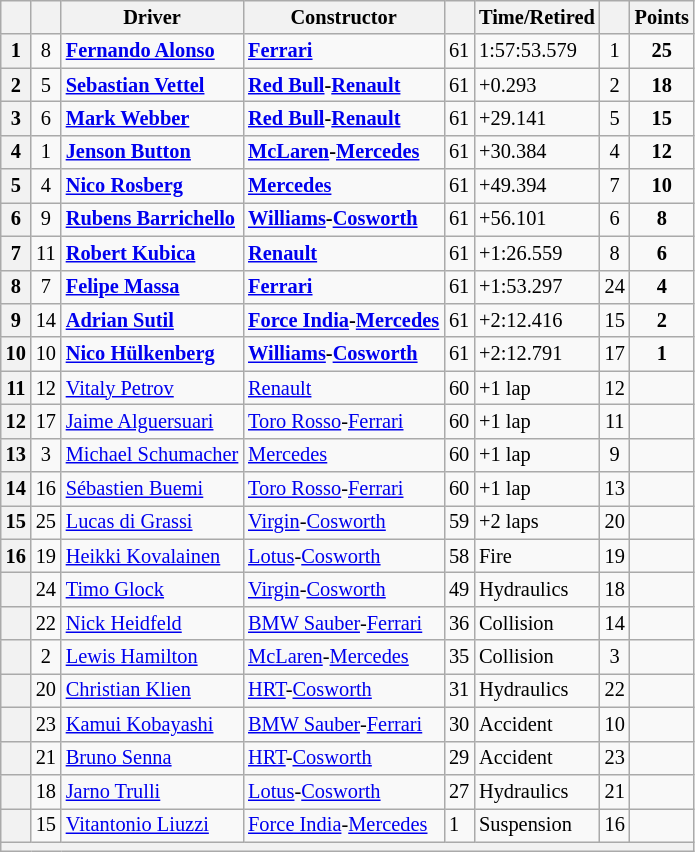<table class="wikitable sortable" style="font-size: 85%">
<tr>
<th scope="col"></th>
<th scope="col"></th>
<th scope="col">Driver</th>
<th scope="col">Constructor</th>
<th scope="col" class="unsortable"></th>
<th scope="col" class="unsortable">Time/Retired</th>
<th scope="col"></th>
<th scope="col">Points</th>
</tr>
<tr>
<th scope="row">1</th>
<td align="center">8</td>
<td data-sort-value="ALO"> <strong><a href='#'>Fernando Alonso</a></strong></td>
<td><strong><a href='#'>Ferrari</a></strong></td>
<td>61</td>
<td>1:57:53.579</td>
<td align="center">1</td>
<td align="center"><strong>25</strong></td>
</tr>
<tr>
<th scope="row">2</th>
<td align="center">5</td>
<td data-sort-value="VET"> <strong><a href='#'>Sebastian Vettel</a></strong></td>
<td><strong><a href='#'>Red Bull</a>-<a href='#'>Renault</a></strong></td>
<td>61</td>
<td>+0.293</td>
<td align="center">2</td>
<td align="center"><strong>18</strong></td>
</tr>
<tr>
<th scope="row">3</th>
<td align="center">6</td>
<td data-sort-value="WEB"> <strong><a href='#'>Mark Webber</a></strong></td>
<td><strong><a href='#'>Red Bull</a>-<a href='#'>Renault</a></strong></td>
<td>61</td>
<td>+29.141</td>
<td align="center">5</td>
<td align="center"><strong>15</strong></td>
</tr>
<tr>
<th scope="row">4</th>
<td align="center">1</td>
<td data-sort-value="BUT"> <strong><a href='#'>Jenson Button</a></strong></td>
<td><strong><a href='#'>McLaren</a>-<a href='#'>Mercedes</a></strong></td>
<td>61</td>
<td>+30.384</td>
<td align="center">4</td>
<td align="center"><strong>12</strong></td>
</tr>
<tr>
<th scope="row">5</th>
<td align="center">4</td>
<td data-sort-value="ROS"> <strong><a href='#'>Nico Rosberg</a></strong></td>
<td><strong><a href='#'>Mercedes</a></strong></td>
<td>61</td>
<td>+49.394</td>
<td align="center">7</td>
<td align="center"><strong>10</strong></td>
</tr>
<tr>
<th scope="row">6</th>
<td align="center">9</td>
<td data-sort-value="BAR"> <strong><a href='#'>Rubens Barrichello</a></strong></td>
<td><strong><a href='#'>Williams</a>-<a href='#'>Cosworth</a></strong></td>
<td>61</td>
<td>+56.101</td>
<td align="center">6</td>
<td align="center"><strong>8</strong></td>
</tr>
<tr>
<th scope="row">7</th>
<td align="center">11</td>
<td data-sort-value="KUB"> <strong><a href='#'>Robert Kubica</a></strong></td>
<td><strong><a href='#'>Renault</a></strong></td>
<td>61</td>
<td>+1:26.559</td>
<td align="center">8</td>
<td align="center"><strong>6</strong></td>
</tr>
<tr>
<th scope="row">8</th>
<td align="center">7</td>
<td data-sort-value="MAS"> <strong><a href='#'>Felipe Massa</a></strong></td>
<td><strong><a href='#'>Ferrari</a></strong></td>
<td>61</td>
<td>+1:53.297</td>
<td align="center">24</td>
<td align="center"><strong>4</strong></td>
</tr>
<tr>
<th scope="row">9</th>
<td align="center">14</td>
<td data-sort-value="SUT"> <strong><a href='#'>Adrian Sutil</a></strong></td>
<td><strong><a href='#'>Force India</a>-<a href='#'>Mercedes</a></strong></td>
<td>61</td>
<td>+2:12.416</td>
<td align="center">15</td>
<td align="center"><strong>2</strong></td>
</tr>
<tr>
<th scope="row">10</th>
<td align="center">10</td>
<td data-sort-value="HUL"> <strong><a href='#'>Nico Hülkenberg</a></strong></td>
<td><strong><a href='#'>Williams</a>-<a href='#'>Cosworth</a></strong></td>
<td>61</td>
<td>+2:12.791</td>
<td align="center">17</td>
<td align="center"><strong>1</strong></td>
</tr>
<tr>
<th scope="row">11</th>
<td align="center">12</td>
<td data-sort-value="PET"> <a href='#'>Vitaly Petrov</a></td>
<td><a href='#'>Renault</a></td>
<td>60</td>
<td>+1 lap</td>
<td align="center">12</td>
<td></td>
</tr>
<tr>
<th scope="row">12</th>
<td align="center">17</td>
<td data-sort-value="ALG"> <a href='#'>Jaime Alguersuari</a></td>
<td><a href='#'>Toro Rosso</a>-<a href='#'>Ferrari</a></td>
<td>60</td>
<td>+1 lap</td>
<td align="center">11</td>
<td></td>
</tr>
<tr>
<th scope="row">13</th>
<td align="center">3</td>
<td data-sort-value="SCH"> <a href='#'>Michael Schumacher</a></td>
<td><a href='#'>Mercedes</a></td>
<td>60</td>
<td>+1 lap</td>
<td align="center">9</td>
<td></td>
</tr>
<tr>
<th scope="row">14</th>
<td align="center">16</td>
<td data-sort-value="BUE"> <a href='#'>Sébastien Buemi</a></td>
<td><a href='#'>Toro Rosso</a>-<a href='#'>Ferrari</a></td>
<td>60</td>
<td>+1 lap</td>
<td align="center">13</td>
<td></td>
</tr>
<tr>
<th scope="row">15</th>
<td align="center">25</td>
<td data-sort-value="DIG"> <a href='#'>Lucas di Grassi</a></td>
<td><a href='#'>Virgin</a>-<a href='#'>Cosworth</a></td>
<td>59</td>
<td>+2 laps</td>
<td align="center">20</td>
<td></td>
</tr>
<tr>
<th scope="row">16</th>
<td align="center">19</td>
<td data-sort-value="KOV"> <a href='#'>Heikki Kovalainen</a></td>
<td><a href='#'>Lotus</a>-<a href='#'>Cosworth</a></td>
<td>58</td>
<td>Fire</td>
<td align="center">19</td>
<td></td>
</tr>
<tr>
<th scope="row"  data-sort-value="17"></th>
<td align="center">24</td>
<td data-sort-value="GLO"> <a href='#'>Timo Glock</a></td>
<td><a href='#'>Virgin</a>-<a href='#'>Cosworth</a></td>
<td>49</td>
<td>Hydraulics</td>
<td align="center">18</td>
<td></td>
</tr>
<tr>
<th scope="row"  data-sort-value="18"></th>
<td align="center">22</td>
<td data-sort-value="HEI"> <a href='#'>Nick Heidfeld</a></td>
<td><a href='#'>BMW Sauber</a>-<a href='#'>Ferrari</a></td>
<td>36</td>
<td>Collision</td>
<td align="center">14</td>
<td></td>
</tr>
<tr>
<th scope="row" data-sort-value="19"></th>
<td align="center">2</td>
<td data-sort-value="HEI"> <a href='#'>Lewis Hamilton</a></td>
<td><a href='#'>McLaren</a>-<a href='#'>Mercedes</a></td>
<td>35</td>
<td>Collision</td>
<td align="center">3</td>
<td></td>
</tr>
<tr>
<th scope="row" data-sort-value="20"></th>
<td align="center">20</td>
<td data-sort-value="KLI"> <a href='#'>Christian Klien</a></td>
<td><a href='#'>HRT</a>-<a href='#'>Cosworth</a></td>
<td>31</td>
<td>Hydraulics</td>
<td align="center">22</td>
<td></td>
</tr>
<tr>
<th scope="row" data-sort-value="21"></th>
<td align="center">23</td>
<td data-sort-value="KOB"> <a href='#'>Kamui Kobayashi</a></td>
<td><a href='#'>BMW Sauber</a>-<a href='#'>Ferrari</a></td>
<td>30</td>
<td>Accident</td>
<td align="center">10</td>
<td></td>
</tr>
<tr>
<th scope="row" data-sort-value="22"></th>
<td align="center">21</td>
<td data-sort-value="SEN"> <a href='#'>Bruno Senna</a></td>
<td><a href='#'>HRT</a>-<a href='#'>Cosworth</a></td>
<td>29</td>
<td>Accident</td>
<td align="center">23</td>
<td></td>
</tr>
<tr>
<th scope="row"  data-sort-value="23"></th>
<td align="center">18</td>
<td data-sort-value="TRU"> <a href='#'>Jarno Trulli</a></td>
<td><a href='#'>Lotus</a>-<a href='#'>Cosworth</a></td>
<td>27</td>
<td>Hydraulics</td>
<td align="center">21</td>
<td></td>
</tr>
<tr>
<th scope="row"  data-sort-value="24"></th>
<td align="center">15</td>
<td data-sort-value="LIU"> <a href='#'>Vitantonio Liuzzi</a></td>
<td><a href='#'>Force India</a>-<a href='#'>Mercedes</a></td>
<td>1</td>
<td>Suspension</td>
<td align="center">16</td>
<td></td>
</tr>
<tr class="sortbottom">
<th colspan="8"></th>
</tr>
</table>
